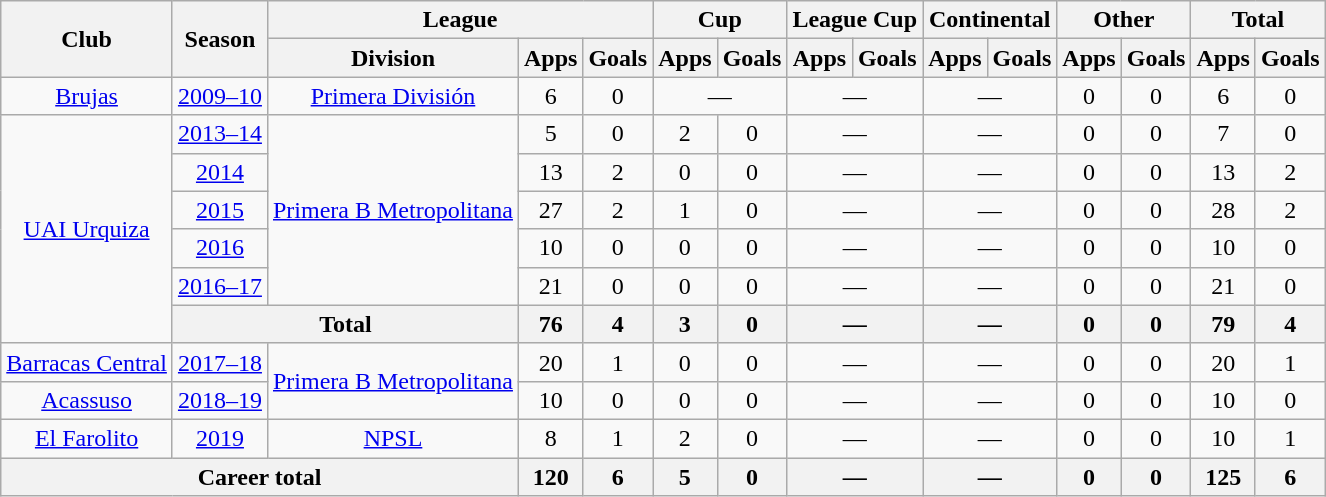<table class="wikitable" style="text-align:center">
<tr>
<th rowspan="2">Club</th>
<th rowspan="2">Season</th>
<th colspan="3">League</th>
<th colspan="2">Cup</th>
<th colspan="2">League Cup</th>
<th colspan="2">Continental</th>
<th colspan="2">Other</th>
<th colspan="2">Total</th>
</tr>
<tr>
<th>Division</th>
<th>Apps</th>
<th>Goals</th>
<th>Apps</th>
<th>Goals</th>
<th>Apps</th>
<th>Goals</th>
<th>Apps</th>
<th>Goals</th>
<th>Apps</th>
<th>Goals</th>
<th>Apps</th>
<th>Goals</th>
</tr>
<tr>
<td rowspan="1"><a href='#'>Brujas</a></td>
<td><a href='#'>2009–10</a></td>
<td rowspan="1"><a href='#'>Primera División</a></td>
<td>6</td>
<td>0</td>
<td colspan="2">—</td>
<td colspan="2">—</td>
<td colspan="2">—</td>
<td>0</td>
<td>0</td>
<td>6</td>
<td>0</td>
</tr>
<tr>
<td rowspan="6"><a href='#'>UAI Urquiza</a></td>
<td><a href='#'>2013–14</a></td>
<td rowspan="5"><a href='#'>Primera B Metropolitana</a></td>
<td>5</td>
<td>0</td>
<td>2</td>
<td>0</td>
<td colspan="2">—</td>
<td colspan="2">—</td>
<td>0</td>
<td>0</td>
<td>7</td>
<td>0</td>
</tr>
<tr>
<td><a href='#'>2014</a></td>
<td>13</td>
<td>2</td>
<td>0</td>
<td>0</td>
<td colspan="2">—</td>
<td colspan="2">—</td>
<td>0</td>
<td>0</td>
<td>13</td>
<td>2</td>
</tr>
<tr>
<td><a href='#'>2015</a></td>
<td>27</td>
<td>2</td>
<td>1</td>
<td>0</td>
<td colspan="2">—</td>
<td colspan="2">—</td>
<td>0</td>
<td>0</td>
<td>28</td>
<td>2</td>
</tr>
<tr>
<td><a href='#'>2016</a></td>
<td>10</td>
<td>0</td>
<td>0</td>
<td>0</td>
<td colspan="2">—</td>
<td colspan="2">—</td>
<td>0</td>
<td>0</td>
<td>10</td>
<td>0</td>
</tr>
<tr>
<td><a href='#'>2016–17</a></td>
<td>21</td>
<td>0</td>
<td>0</td>
<td>0</td>
<td colspan="2">—</td>
<td colspan="2">—</td>
<td>0</td>
<td>0</td>
<td>21</td>
<td>0</td>
</tr>
<tr>
<th colspan="2">Total</th>
<th>76</th>
<th>4</th>
<th>3</th>
<th>0</th>
<th colspan="2">—</th>
<th colspan="2">—</th>
<th>0</th>
<th>0</th>
<th>79</th>
<th>4</th>
</tr>
<tr>
<td rowspan="1"><a href='#'>Barracas Central</a></td>
<td><a href='#'>2017–18</a></td>
<td rowspan="2"><a href='#'>Primera B Metropolitana</a></td>
<td>20</td>
<td>1</td>
<td>0</td>
<td>0</td>
<td colspan="2">—</td>
<td colspan="2">—</td>
<td>0</td>
<td>0</td>
<td>20</td>
<td>1</td>
</tr>
<tr>
<td rowspan="1"><a href='#'>Acassuso</a></td>
<td><a href='#'>2018–19</a></td>
<td>10</td>
<td>0</td>
<td>0</td>
<td>0</td>
<td colspan="2">—</td>
<td colspan="2">—</td>
<td>0</td>
<td>0</td>
<td>10</td>
<td>0</td>
</tr>
<tr>
<td rowspan="1"><a href='#'>El Farolito</a></td>
<td><a href='#'>2019</a></td>
<td rowspan="1"><a href='#'>NPSL</a></td>
<td>8</td>
<td>1</td>
<td>2</td>
<td>0</td>
<td colspan="2">—</td>
<td colspan="2">—</td>
<td>0</td>
<td>0</td>
<td>10</td>
<td>1</td>
</tr>
<tr>
<th colspan="3">Career total</th>
<th>120</th>
<th>6</th>
<th>5</th>
<th>0</th>
<th colspan="2">—</th>
<th colspan="2">—</th>
<th>0</th>
<th>0</th>
<th>125</th>
<th>6</th>
</tr>
</table>
